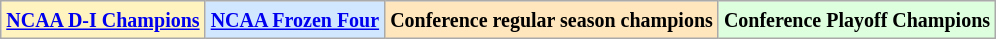<table class="wikitable">
<tr>
<td bgcolor="#FFF3BF"><small><strong><a href='#'>NCAA D-I Champions</a> </strong></small></td>
<td bgcolor="#D0E7FF"><small><strong><a href='#'>NCAA Frozen Four</a></strong></small></td>
<td bgcolor="#FFE6BD"><small><strong>Conference regular season champions</strong></small></td>
<td bgcolor="#ddffdd"><small><strong>Conference Playoff Champions</strong></small></td>
</tr>
</table>
